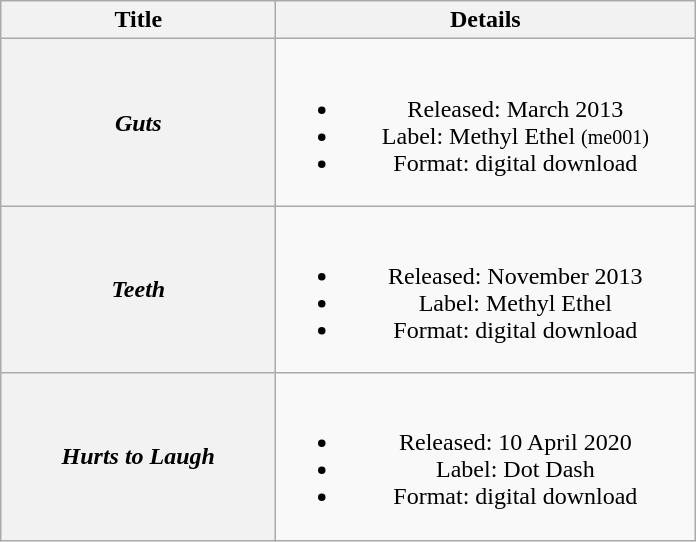<table class="wikitable plainrowheaders" style="text-align:center;" border="1">
<tr>
<th scope="col" style="width:11em;">Title</th>
<th scope="col" style="width:17em;">Details</th>
</tr>
<tr>
<th scope="row"><em>Guts</em></th>
<td><br><ul><li>Released: March 2013</li><li>Label: Methyl Ethel <small>(me001)</small></li><li>Format: digital download</li></ul></td>
</tr>
<tr>
<th scope="row"><em>Teeth</em></th>
<td><br><ul><li>Released: November 2013</li><li>Label: Methyl Ethel</li><li>Format: digital download</li></ul></td>
</tr>
<tr>
<th scope="row"><em>Hurts to Laugh</em></th>
<td><br><ul><li>Released: 10 April 2020</li><li>Label: Dot Dash</li><li>Format: digital download</li></ul></td>
</tr>
</table>
